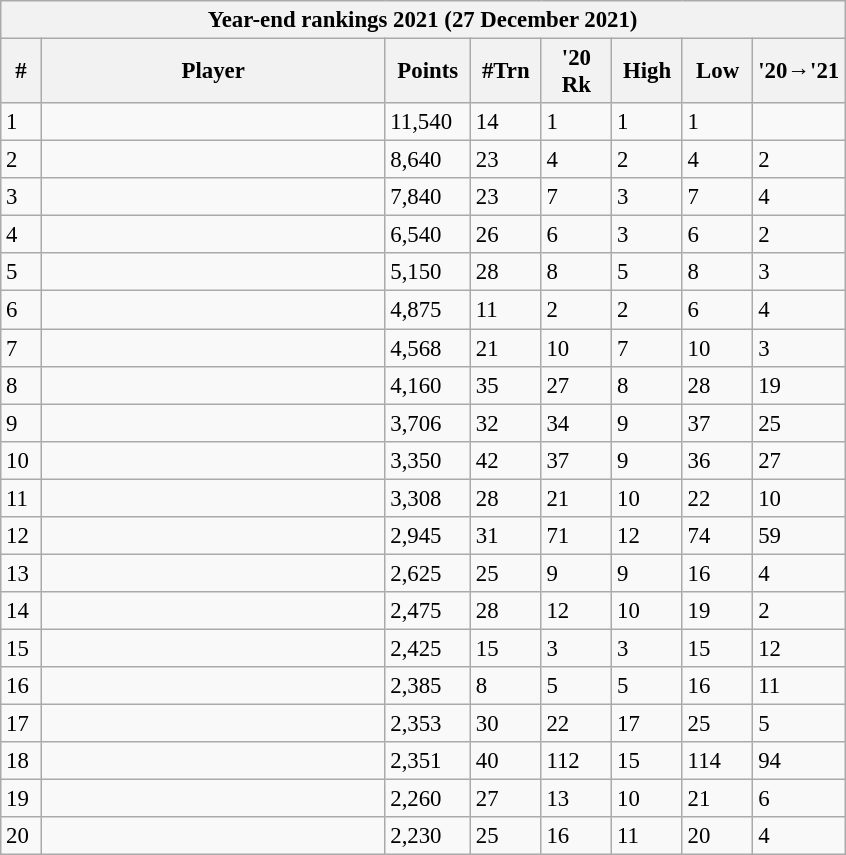<table class="wikitable" style="font-size:95%">
<tr>
<th colspan=8>Year-end rankings 2021 (27 December 2021)</th>
</tr>
<tr>
<th width=20>#</th>
<th width=222>Player</th>
<th width=50>Points</th>
<th width=40>#Trn</th>
<th width=40>'20 Rk</th>
<th width=40>High</th>
<th width=40>Low</th>
<th width=50>'20→'21</th>
</tr>
<tr>
<td>1</td>
<td align="left"></td>
<td>11,540</td>
<td>14</td>
<td>1</td>
<td>1</td>
<td>1</td>
<td></td>
</tr>
<tr>
<td>2</td>
<td align="left"></td>
<td>8,640</td>
<td>23</td>
<td>4</td>
<td>2</td>
<td>4</td>
<td>2</td>
</tr>
<tr>
<td>3</td>
<td align="left"></td>
<td>7,840</td>
<td>23</td>
<td>7</td>
<td>3</td>
<td>7</td>
<td>4</td>
</tr>
<tr>
<td>4</td>
<td align="left"></td>
<td>6,540</td>
<td>26</td>
<td>6</td>
<td>3</td>
<td>6</td>
<td>2</td>
</tr>
<tr>
<td>5</td>
<td align="left"></td>
<td>5,150</td>
<td>28</td>
<td>8</td>
<td>5</td>
<td>8</td>
<td>3</td>
</tr>
<tr>
<td>6</td>
<td align="left"></td>
<td>4,875</td>
<td>11</td>
<td>2</td>
<td>2</td>
<td>6</td>
<td>4</td>
</tr>
<tr>
<td>7</td>
<td align="left"></td>
<td>4,568</td>
<td>21</td>
<td>10</td>
<td>7</td>
<td>10</td>
<td>3</td>
</tr>
<tr>
<td>8</td>
<td align="left"></td>
<td>4,160</td>
<td>35</td>
<td>27</td>
<td>8</td>
<td>28</td>
<td>19</td>
</tr>
<tr>
<td>9</td>
<td align="left"></td>
<td>3,706</td>
<td>32</td>
<td>34</td>
<td>9</td>
<td>37</td>
<td>25</td>
</tr>
<tr>
<td>10</td>
<td align="left"></td>
<td>3,350</td>
<td>42</td>
<td>37</td>
<td>9</td>
<td>36</td>
<td>27</td>
</tr>
<tr>
<td>11</td>
<td align="left"></td>
<td>3,308</td>
<td>28</td>
<td>21</td>
<td>10</td>
<td>22</td>
<td>10</td>
</tr>
<tr>
<td>12</td>
<td align="left"></td>
<td>2,945</td>
<td>31</td>
<td>71</td>
<td>12</td>
<td>74</td>
<td>59</td>
</tr>
<tr>
<td>13</td>
<td align="left"></td>
<td>2,625</td>
<td>25</td>
<td>9</td>
<td>9</td>
<td>16</td>
<td>4</td>
</tr>
<tr>
<td>14</td>
<td align="left"></td>
<td>2,475</td>
<td>28</td>
<td>12</td>
<td>10</td>
<td>19</td>
<td>2</td>
</tr>
<tr>
<td>15</td>
<td align="left"></td>
<td>2,425</td>
<td>15</td>
<td>3</td>
<td>3</td>
<td>15</td>
<td>12</td>
</tr>
<tr>
<td>16</td>
<td align="left"></td>
<td>2,385</td>
<td>8</td>
<td>5</td>
<td>5</td>
<td>16</td>
<td>11</td>
</tr>
<tr>
<td>17</td>
<td align="left"></td>
<td>2,353</td>
<td>30</td>
<td>22</td>
<td>17</td>
<td>25</td>
<td>5</td>
</tr>
<tr>
<td>18</td>
<td align="left"></td>
<td>2,351</td>
<td>40</td>
<td>112</td>
<td>15</td>
<td>114</td>
<td>94</td>
</tr>
<tr>
<td>19</td>
<td align="left"></td>
<td>2,260</td>
<td>27</td>
<td>13</td>
<td>10</td>
<td>21</td>
<td>6</td>
</tr>
<tr>
<td>20</td>
<td align="left"></td>
<td>2,230</td>
<td>25</td>
<td>16</td>
<td>11</td>
<td>20</td>
<td>4</td>
</tr>
</table>
